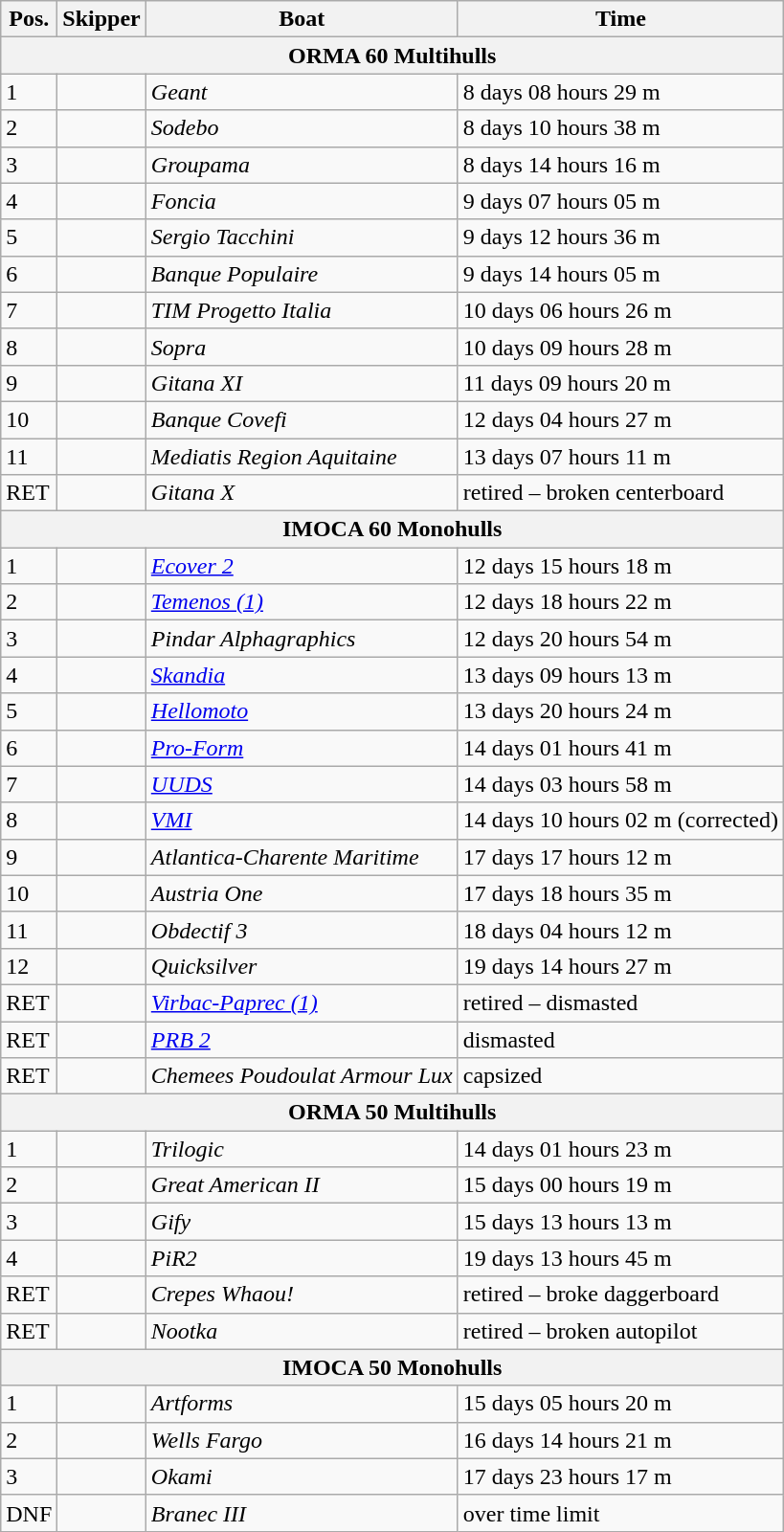<table class="wikitable">
<tr>
<th>Pos.</th>
<th>Skipper</th>
<th>Boat</th>
<th>Time</th>
</tr>
<tr>
<th colspan="4"><strong>ORMA 60 Multihulls</strong></th>
</tr>
<tr>
<td>1</td>
<td></td>
<td><em>Geant</em></td>
<td>8 days 08 hours 29 m</td>
</tr>
<tr>
<td>2</td>
<td></td>
<td><em>Sodebo</em></td>
<td>8 days 10 hours 38 m</td>
</tr>
<tr>
<td>3</td>
<td></td>
<td><em>Groupama</em></td>
<td>8 days 14 hours 16 m</td>
</tr>
<tr>
<td>4</td>
<td></td>
<td><em>Foncia</em></td>
<td>9 days 07 hours 05 m</td>
</tr>
<tr>
<td>5</td>
<td></td>
<td><em>Sergio Tacchini</em></td>
<td>9 days 12 hours 36 m</td>
</tr>
<tr>
<td>6</td>
<td></td>
<td><em>Banque Populaire</em></td>
<td>9 days 14 hours 05 m</td>
</tr>
<tr>
<td>7</td>
<td></td>
<td><em>TIM Progetto Italia</em></td>
<td>10 days 06 hours 26 m</td>
</tr>
<tr>
<td>8</td>
<td></td>
<td><em>Sopra</em></td>
<td>10 days 09 hours 28 m</td>
</tr>
<tr>
<td>9</td>
<td></td>
<td><em>Gitana XI</em></td>
<td>11 days 09 hours 20 m</td>
</tr>
<tr>
<td>10</td>
<td></td>
<td><em>Banque Covefi</em></td>
<td>12 days 04 hours 27 m</td>
</tr>
<tr>
<td>11</td>
<td></td>
<td><em>Mediatis Region Aquitaine</em></td>
<td>13 days 07 hours 11 m</td>
</tr>
<tr>
<td>RET</td>
<td></td>
<td><em>Gitana X</em></td>
<td>retired – broken centerboard</td>
</tr>
<tr>
<th colspan="4"><strong>IMOCA 60 Monohulls</strong></th>
</tr>
<tr>
<td>1</td>
<td></td>
<td><em><a href='#'>Ecover 2</a></em></td>
<td>12 days 15 hours 18 m</td>
</tr>
<tr>
<td>2</td>
<td></td>
<td><em><a href='#'>Temenos (1)</a></em></td>
<td>12 days 18 hours 22 m</td>
</tr>
<tr>
<td>3</td>
<td></td>
<td><em>Pindar Alphagraphics</em></td>
<td>12 days 20 hours 54 m</td>
</tr>
<tr>
<td>4</td>
<td></td>
<td><em><a href='#'>Skandia</a></em></td>
<td>13 days 09 hours 13 m</td>
</tr>
<tr>
<td>5</td>
<td></td>
<td><em><a href='#'>Hellomoto</a></em></td>
<td>13 days 20 hours 24 m</td>
</tr>
<tr>
<td>6</td>
<td></td>
<td><em><a href='#'>Pro-Form</a></em></td>
<td>14 days 01 hours 41 m</td>
</tr>
<tr>
<td>7</td>
<td></td>
<td><em><a href='#'>UUDS</a></em></td>
<td>14 days 03 hours 58 m</td>
</tr>
<tr>
<td>8</td>
<td></td>
<td><em><a href='#'>VMI</a></em></td>
<td>14 days 10 hours 02 m (corrected)</td>
</tr>
<tr>
<td>9</td>
<td></td>
<td><em>Atlantica-Charente Maritime</em></td>
<td>17 days 17 hours 12 m</td>
</tr>
<tr>
<td>10</td>
<td></td>
<td><em>Austria One</em></td>
<td>17 days 18 hours 35 m</td>
</tr>
<tr>
<td>11</td>
<td></td>
<td><em>Obdectif 3</em></td>
<td>18 days 04 hours 12 m</td>
</tr>
<tr>
<td>12</td>
<td></td>
<td><em>Quicksilver</em></td>
<td>19 days 14 hours 27 m</td>
</tr>
<tr>
<td>RET</td>
<td></td>
<td><em><a href='#'>Virbac-Paprec (1)</a></em></td>
<td>retired – dismasted</td>
</tr>
<tr>
<td>RET</td>
<td></td>
<td><em><a href='#'>PRB 2</a></em></td>
<td>dismasted</td>
</tr>
<tr>
<td>RET</td>
<td></td>
<td><em>Chemees Poudoulat Armour Lux</em></td>
<td>capsized</td>
</tr>
<tr>
<th colspan="4"><strong>ORMA 50 Multihulls</strong></th>
</tr>
<tr>
<td>1</td>
<td></td>
<td><em>Trilogic</em></td>
<td>14 days 01 hours 23 m</td>
</tr>
<tr>
<td>2</td>
<td></td>
<td><em>Great American II</em></td>
<td>15 days 00 hours 19 m</td>
</tr>
<tr>
<td>3</td>
<td></td>
<td><em>Gify</em></td>
<td>15 days 13 hours 13 m</td>
</tr>
<tr>
<td>4</td>
<td></td>
<td><em>PiR2</em></td>
<td>19 days 13 hours 45 m</td>
</tr>
<tr>
<td>RET</td>
<td></td>
<td><em>Crepes Whaou!</em></td>
<td>retired – broke daggerboard</td>
</tr>
<tr>
<td>RET</td>
<td></td>
<td><em>Nootka</em></td>
<td>retired – broken autopilot</td>
</tr>
<tr>
<th colspan="4"><strong>IMOCA 50 Monohulls</strong></th>
</tr>
<tr>
<td>1</td>
<td></td>
<td><em>Artforms</em></td>
<td>15 days 05 hours 20 m</td>
</tr>
<tr>
<td>2</td>
<td></td>
<td><em>Wells Fargo</em></td>
<td>16 days 14 hours 21 m</td>
</tr>
<tr>
<td>3</td>
<td></td>
<td><em>Okami</em></td>
<td>17 days 23 hours 17 m</td>
</tr>
<tr>
<td>DNF</td>
<td></td>
<td><em>Branec III</em></td>
<td>over time limit</td>
</tr>
</table>
